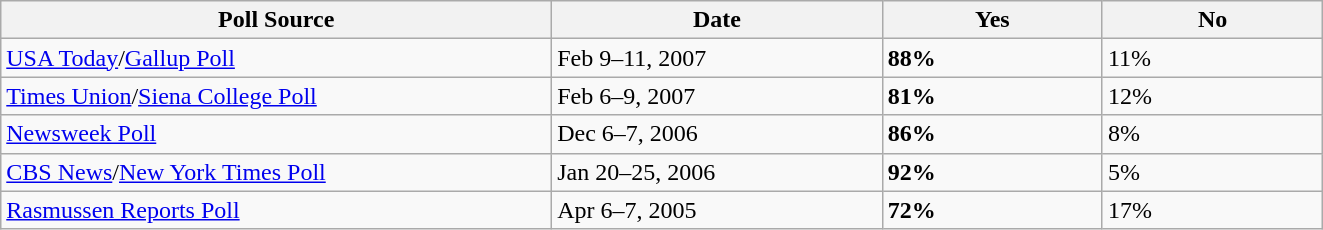<table class="wikitable sortable">
<tr>
<th width="25%">Poll Source</th>
<th width="15%">Date</th>
<th width="10%">Yes</th>
<th width="10%">No</th>
</tr>
<tr>
<td><a href='#'>USA Today</a>/<a href='#'>Gallup Poll</a></td>
<td>Feb 9–11, 2007</td>
<td><strong>88%</strong></td>
<td>11%</td>
</tr>
<tr>
<td><a href='#'>Times Union</a>/<a href='#'>Siena College Poll</a></td>
<td>Feb 6–9, 2007</td>
<td><strong>81%</strong></td>
<td>12%</td>
</tr>
<tr>
<td><a href='#'>Newsweek Poll</a></td>
<td>Dec 6–7, 2006</td>
<td><strong>86%</strong></td>
<td>8%</td>
</tr>
<tr>
<td><a href='#'>CBS News</a>/<a href='#'>New York Times Poll</a></td>
<td>Jan 20–25, 2006</td>
<td><strong>92%</strong></td>
<td>5%</td>
</tr>
<tr>
<td><a href='#'>Rasmussen Reports Poll</a></td>
<td>Apr 6–7, 2005</td>
<td><strong>72%</strong></td>
<td>17%</td>
</tr>
</table>
